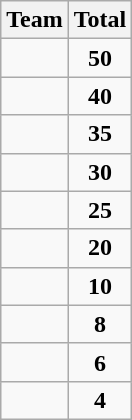<table class=wikitable style="text-align:center">
<tr>
<th>Team</th>
<th>Total</th>
</tr>
<tr>
<td align=left></td>
<td><strong>50</strong></td>
</tr>
<tr>
<td align=left></td>
<td><strong>40</strong></td>
</tr>
<tr>
<td align=left></td>
<td><strong>35</strong></td>
</tr>
<tr>
<td align=left></td>
<td><strong>30</strong></td>
</tr>
<tr>
<td align=left></td>
<td><strong>25</strong></td>
</tr>
<tr>
<td align=left></td>
<td><strong>20</strong></td>
</tr>
<tr>
<td align=left></td>
<td><strong>10</strong></td>
</tr>
<tr>
<td align=left></td>
<td><strong>8</strong></td>
</tr>
<tr>
<td align=left></td>
<td><strong>6</strong></td>
</tr>
<tr>
<td align=left></td>
<td><strong>4</strong></td>
</tr>
</table>
